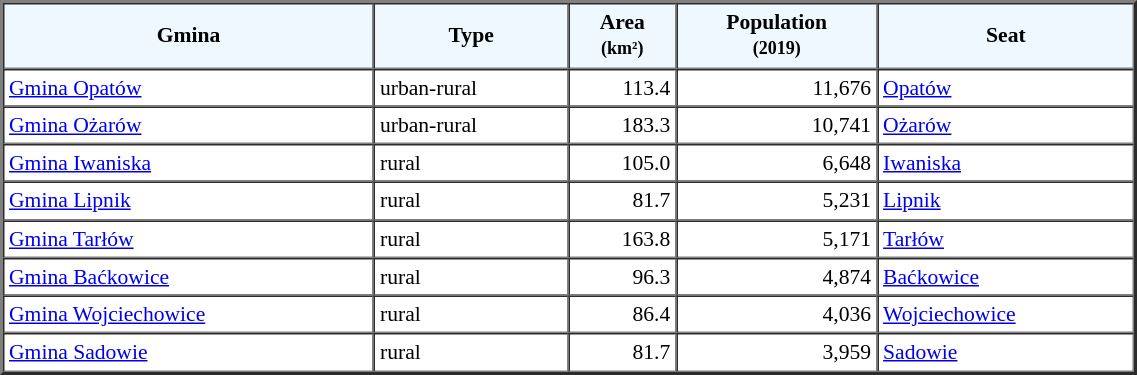<table width="60%" border="2" cellpadding="3" cellspacing="0" style="font-size:90%;line-height:120%;">
<tr bgcolor="F0F8FF">
<td style="text-align:center;"><strong>Gmina</strong></td>
<td style="text-align:center;"><strong>Type</strong></td>
<td style="text-align:center;"><strong>Area<br><small>(km²)</small></strong></td>
<td style="text-align:center;"><strong>Population<br><small>(2019)</small></strong></td>
<td style="text-align:center;"><strong>Seat</strong></td>
</tr>
<tr>
<td><a href='#'>Gmina Opatów</a></td>
<td>urban-rural</td>
<td style="text-align:right;">113.4</td>
<td style="text-align:right;">11,676</td>
<td><a href='#'>Opatów</a></td>
</tr>
<tr>
<td><a href='#'>Gmina Ożarów</a></td>
<td>urban-rural</td>
<td style="text-align:right;">183.3</td>
<td style="text-align:right;">10,741</td>
<td><a href='#'>Ożarów</a></td>
</tr>
<tr>
<td><a href='#'>Gmina Iwaniska</a></td>
<td>rural</td>
<td style="text-align:right;">105.0</td>
<td style="text-align:right;">6,648</td>
<td><a href='#'>Iwaniska</a></td>
</tr>
<tr>
<td><a href='#'>Gmina Lipnik</a></td>
<td>rural</td>
<td style="text-align:right;">81.7</td>
<td style="text-align:right;">5,231</td>
<td><a href='#'>Lipnik</a></td>
</tr>
<tr>
<td><a href='#'>Gmina Tarłów</a></td>
<td>rural</td>
<td style="text-align:right;">163.8</td>
<td style="text-align:right;">5,171</td>
<td><a href='#'>Tarłów</a></td>
</tr>
<tr>
<td><a href='#'>Gmina Baćkowice</a></td>
<td>rural</td>
<td style="text-align:right;">96.3</td>
<td style="text-align:right;">4,874</td>
<td><a href='#'>Baćkowice</a></td>
</tr>
<tr>
<td><a href='#'>Gmina Wojciechowice</a></td>
<td>rural</td>
<td style="text-align:right;">86.4</td>
<td style="text-align:right;">4,036</td>
<td><a href='#'>Wojciechowice</a></td>
</tr>
<tr>
<td><a href='#'>Gmina Sadowie</a></td>
<td>rural</td>
<td style="text-align:right;">81.7</td>
<td style="text-align:right;">3,959</td>
<td><a href='#'>Sadowie</a></td>
</tr>
<tr>
</tr>
</table>
